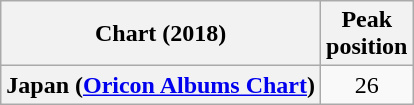<table class="wikitable plainrowheaders" style="text-align:center">
<tr>
<th scope="col">Chart (2018)</th>
<th scope="col">Peak<br>position</th>
</tr>
<tr>
<th scope="row">Japan (<a href='#'>Oricon Albums Chart</a>)</th>
<td>26</td>
</tr>
</table>
